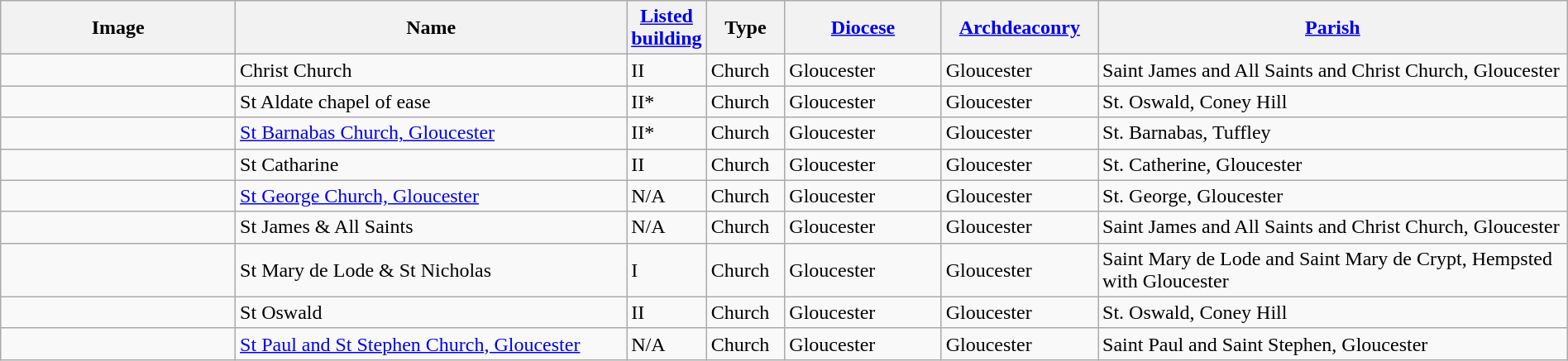<table width=100% class="wikitable sortable">
<tr>
<th width=15%>Image</th>
<th width=25%>Name</th>
<th width=5%><a href='#'>Listed building</a></th>
<th width=5%>Type</th>
<th width=10%><strong><a href='#'>Diocese</a></strong></th>
<th width=10%><strong><a href='#'>Archdeaconry</a></strong></th>
<th width=30%><strong><a href='#'>Parish</a></strong></th>
</tr>
<tr>
<td></td>
<td>Christ Church</td>
<td>II</td>
<td>Church</td>
<td>Gloucester</td>
<td>Gloucester</td>
<td>Saint James and All Saints and Christ Church, Gloucester</td>
</tr>
<tr>
<td></td>
<td>St Aldate chapel of ease</td>
<td>II*</td>
<td>Church</td>
<td>Gloucester</td>
<td>Gloucester</td>
<td>St. Oswald, Coney Hill</td>
</tr>
<tr>
<td></td>
<td><a href='#'>St Barnabas Church, Gloucester</a></td>
<td>II*</td>
<td>Church</td>
<td>Gloucester</td>
<td>Gloucester</td>
<td>St. Barnabas, Tuffley</td>
</tr>
<tr>
<td></td>
<td>St Catharine</td>
<td>II</td>
<td>Church</td>
<td>Gloucester</td>
<td>Gloucester</td>
<td>St. Catherine, Gloucester</td>
</tr>
<tr>
<td></td>
<td><a href='#'>St George Church, Gloucester</a></td>
<td>N/A</td>
<td>Church</td>
<td>Gloucester</td>
<td>Gloucester</td>
<td>St. George, Gloucester</td>
</tr>
<tr>
<td></td>
<td>St James & All Saints</td>
<td>N/A</td>
<td>Church</td>
<td>Gloucester</td>
<td>Gloucester</td>
<td>Saint James and All Saints and Christ Church, Gloucester</td>
</tr>
<tr>
<td></td>
<td>St Mary de Lode & St Nicholas</td>
<td>I</td>
<td>Church</td>
<td>Gloucester</td>
<td>Gloucester</td>
<td>Saint Mary de Lode and Saint Mary de Crypt, Hempsted with Gloucester</td>
</tr>
<tr>
<td></td>
<td>St Oswald</td>
<td>II</td>
<td>Church</td>
<td>Gloucester</td>
<td>Gloucester</td>
<td>St. Oswald, Coney Hill</td>
</tr>
<tr>
<td></td>
<td><a href='#'>St Paul and St Stephen Church, Gloucester</a></td>
<td>N/A</td>
<td>Church</td>
<td>Gloucester</td>
<td>Gloucester</td>
<td>Saint Paul and Saint Stephen, Gloucester</td>
</tr>
</table>
